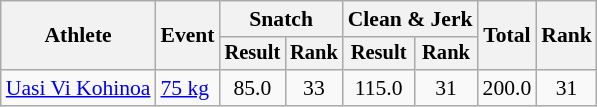<table class="wikitable" style="font-size:90%">
<tr>
<th rowspan="2">Athlete</th>
<th rowspan="2">Event</th>
<th colspan="2">Snatch</th>
<th colspan="2">Clean & Jerk</th>
<th rowspan="2">Total</th>
<th rowspan="2">Rank</th>
</tr>
<tr style="font-size:95%">
<th>Result</th>
<th>Rank</th>
<th>Result</th>
<th>Rank</th>
</tr>
<tr align=center>
<td align=left><a href='#'>Uasi Vi Kohinoa</a></td>
<td style="text-align:left;"><a href='#'>75 kg</a></td>
<td>85.0</td>
<td>33</td>
<td>115.0</td>
<td>31</td>
<td>200.0</td>
<td>31</td>
</tr>
</table>
